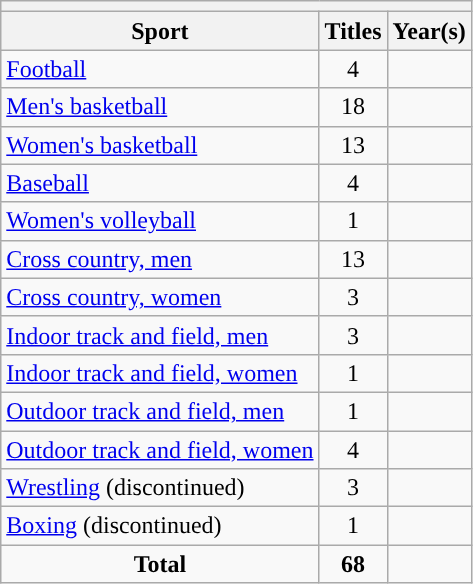<table class="wikitable">
<tr>
<th colspan=3></th>
</tr>
<tr>
<th>Sport</th>
<th>Titles</th>
<th>Year(s)</th>
</tr>
<tr>
<td><a href='#'>Football</a></td>
<td style="text-align:center;">4</td>
<td></td>
</tr>
<tr>
<td><a href='#'>Men's basketball</a></td>
<td style="text-align:center;">18</td>
<td></td>
</tr>
<tr>
<td><a href='#'>Women's basketball</a></td>
<td style="text-align:center;">13</td>
<td></td>
</tr>
<tr>
<td><a href='#'>Baseball</a></td>
<td style="text-align:center;">4</td>
<td></td>
</tr>
<tr>
<td><a href='#'>Women's volleyball</a></td>
<td style="text-align:center;">1</td>
<td></td>
</tr>
<tr>
<td><a href='#'>Cross country, men</a></td>
<td style="text-align:center;">13</td>
<td></td>
</tr>
<tr>
<td><a href='#'>Cross country, women</a></td>
<td style="text-align:center;">3</td>
<td></td>
</tr>
<tr>
<td><a href='#'>Indoor track and field, men</a></td>
<td style="text-align:center;">3</td>
<td></td>
</tr>
<tr>
<td><a href='#'>Indoor track and field, women</a></td>
<td style="text-align:center;">1</td>
<td></td>
</tr>
<tr>
<td><a href='#'>Outdoor track and field, men</a></td>
<td style="text-align:center;">1</td>
<td></td>
</tr>
<tr>
<td><a href='#'>Outdoor track and field, women</a></td>
<td style="text-align:center;">4</td>
<td></td>
</tr>
<tr>
<td><a href='#'>Wrestling</a> (discontinued)</td>
<td style="text-align:center;">3</td>
<td></td>
</tr>
<tr>
<td><a href='#'>Boxing</a> (discontinued)</td>
<td style="text-align:center;">1</td>
<td></td>
</tr>
<tr>
<td style="text-align:center;"><strong>Total</strong></td>
<td style="text-align:center;"><strong>68</strong></td>
<td></td>
</tr>
</table>
